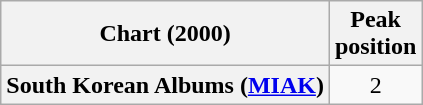<table class="wikitable plainrowheaders">
<tr>
<th>Chart (2000)</th>
<th>Peak<br>position</th>
</tr>
<tr>
<th scope="row">South Korean Albums (<a href='#'>MIAK</a>)</th>
<td style="text-align:center;">2</td>
</tr>
</table>
